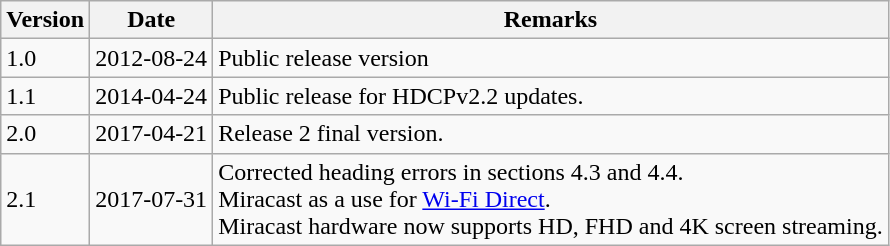<table class="wikitable">
<tr>
<th>Version</th>
<th>Date</th>
<th>Remarks</th>
</tr>
<tr>
<td>1.0</td>
<td>2012-08-24</td>
<td>Public release version</td>
</tr>
<tr>
<td>1.1</td>
<td>2014-04-24</td>
<td>Public release for HDCPv2.2 updates.</td>
</tr>
<tr>
<td>2.0</td>
<td>2017-04-21</td>
<td>Release 2 final version.</td>
</tr>
<tr>
<td>2.1</td>
<td>2017-07-31</td>
<td>Corrected heading errors in sections 4.3 and 4.4.<br>Miracast as a use for <a href='#'>Wi-Fi Direct</a>.<br>Miracast hardware now supports HD, FHD and 4K screen streaming.</td>
</tr>
</table>
